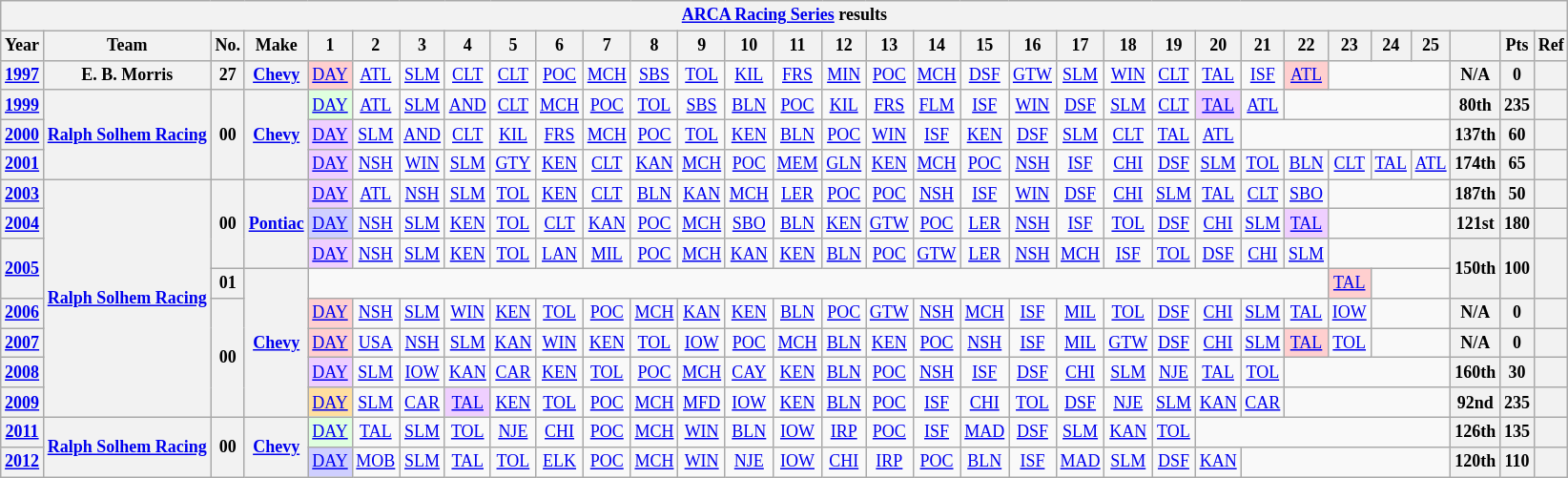<table class="wikitable" style="text-align:center; font-size:75%">
<tr>
<th colspan=45><a href='#'>ARCA Racing Series</a> results</th>
</tr>
<tr>
<th>Year</th>
<th>Team</th>
<th>No.</th>
<th>Make</th>
<th>1</th>
<th>2</th>
<th>3</th>
<th>4</th>
<th>5</th>
<th>6</th>
<th>7</th>
<th>8</th>
<th>9</th>
<th>10</th>
<th>11</th>
<th>12</th>
<th>13</th>
<th>14</th>
<th>15</th>
<th>16</th>
<th>17</th>
<th>18</th>
<th>19</th>
<th>20</th>
<th>21</th>
<th>22</th>
<th>23</th>
<th>24</th>
<th>25</th>
<th></th>
<th>Pts</th>
<th>Ref</th>
</tr>
<tr>
<th><a href='#'>1997</a></th>
<th>E. B. Morris</th>
<th>27</th>
<th><a href='#'>Chevy</a></th>
<td style="background:#FFCFCF;"><a href='#'>DAY</a><br></td>
<td><a href='#'>ATL</a></td>
<td><a href='#'>SLM</a></td>
<td><a href='#'>CLT</a></td>
<td><a href='#'>CLT</a></td>
<td><a href='#'>POC</a></td>
<td><a href='#'>MCH</a></td>
<td><a href='#'>SBS</a></td>
<td><a href='#'>TOL</a></td>
<td><a href='#'>KIL</a></td>
<td><a href='#'>FRS</a></td>
<td><a href='#'>MIN</a></td>
<td><a href='#'>POC</a></td>
<td><a href='#'>MCH</a></td>
<td><a href='#'>DSF</a></td>
<td><a href='#'>GTW</a></td>
<td><a href='#'>SLM</a></td>
<td><a href='#'>WIN</a></td>
<td><a href='#'>CLT</a></td>
<td><a href='#'>TAL</a></td>
<td><a href='#'>ISF</a></td>
<td style="background:#FFCFCF;"><a href='#'>ATL</a><br></td>
<td colspan=3></td>
<th>N/A</th>
<th>0</th>
<th></th>
</tr>
<tr>
<th><a href='#'>1999</a></th>
<th rowspan=3><a href='#'>Ralph Solhem Racing</a></th>
<th rowspan=3>00</th>
<th rowspan=3><a href='#'>Chevy</a></th>
<td style="background:#DFFFDF;"><a href='#'>DAY</a><br></td>
<td><a href='#'>ATL</a></td>
<td><a href='#'>SLM</a></td>
<td><a href='#'>AND</a></td>
<td><a href='#'>CLT</a></td>
<td><a href='#'>MCH</a></td>
<td><a href='#'>POC</a></td>
<td><a href='#'>TOL</a></td>
<td><a href='#'>SBS</a></td>
<td><a href='#'>BLN</a></td>
<td><a href='#'>POC</a></td>
<td><a href='#'>KIL</a></td>
<td><a href='#'>FRS</a></td>
<td><a href='#'>FLM</a></td>
<td><a href='#'>ISF</a></td>
<td><a href='#'>WIN</a></td>
<td><a href='#'>DSF</a></td>
<td><a href='#'>SLM</a></td>
<td><a href='#'>CLT</a></td>
<td style="background:#EFCFFF;"><a href='#'>TAL</a><br></td>
<td><a href='#'>ATL</a></td>
<td colspan=4></td>
<th>80th</th>
<th>235</th>
<th></th>
</tr>
<tr>
<th><a href='#'>2000</a></th>
<td style="background:#EFCFFF;"><a href='#'>DAY</a><br></td>
<td><a href='#'>SLM</a></td>
<td><a href='#'>AND</a></td>
<td><a href='#'>CLT</a></td>
<td><a href='#'>KIL</a></td>
<td><a href='#'>FRS</a></td>
<td><a href='#'>MCH</a></td>
<td><a href='#'>POC</a></td>
<td><a href='#'>TOL</a></td>
<td><a href='#'>KEN</a></td>
<td><a href='#'>BLN</a></td>
<td><a href='#'>POC</a></td>
<td><a href='#'>WIN</a></td>
<td><a href='#'>ISF</a></td>
<td><a href='#'>KEN</a></td>
<td><a href='#'>DSF</a></td>
<td><a href='#'>SLM</a></td>
<td><a href='#'>CLT</a></td>
<td><a href='#'>TAL</a></td>
<td><a href='#'>ATL</a></td>
<td colspan=5></td>
<th>137th</th>
<th>60</th>
<th></th>
</tr>
<tr>
<th><a href='#'>2001</a></th>
<td style="background:#EFCFFF;"><a href='#'>DAY</a><br></td>
<td><a href='#'>NSH</a></td>
<td><a href='#'>WIN</a></td>
<td><a href='#'>SLM</a></td>
<td><a href='#'>GTY</a></td>
<td><a href='#'>KEN</a></td>
<td><a href='#'>CLT</a></td>
<td><a href='#'>KAN</a></td>
<td><a href='#'>MCH</a></td>
<td><a href='#'>POC</a></td>
<td><a href='#'>MEM</a></td>
<td><a href='#'>GLN</a></td>
<td><a href='#'>KEN</a></td>
<td><a href='#'>MCH</a></td>
<td><a href='#'>POC</a></td>
<td><a href='#'>NSH</a></td>
<td><a href='#'>ISF</a></td>
<td><a href='#'>CHI</a></td>
<td><a href='#'>DSF</a></td>
<td><a href='#'>SLM</a></td>
<td><a href='#'>TOL</a></td>
<td><a href='#'>BLN</a></td>
<td><a href='#'>CLT</a></td>
<td><a href='#'>TAL</a></td>
<td><a href='#'>ATL</a></td>
<th>174th</th>
<th>65</th>
<th></th>
</tr>
<tr>
<th><a href='#'>2003</a></th>
<th rowspan=8><a href='#'>Ralph Solhem Racing</a></th>
<th rowspan=3>00</th>
<th rowspan=3><a href='#'>Pontiac</a></th>
<td style="background:#EFCFFF;"><a href='#'>DAY</a><br></td>
<td><a href='#'>ATL</a></td>
<td><a href='#'>NSH</a></td>
<td><a href='#'>SLM</a></td>
<td><a href='#'>TOL</a></td>
<td><a href='#'>KEN</a></td>
<td><a href='#'>CLT</a></td>
<td><a href='#'>BLN</a></td>
<td><a href='#'>KAN</a></td>
<td><a href='#'>MCH</a></td>
<td><a href='#'>LER</a></td>
<td><a href='#'>POC</a></td>
<td><a href='#'>POC</a></td>
<td><a href='#'>NSH</a></td>
<td><a href='#'>ISF</a></td>
<td><a href='#'>WIN</a></td>
<td><a href='#'>DSF</a></td>
<td><a href='#'>CHI</a></td>
<td><a href='#'>SLM</a></td>
<td><a href='#'>TAL</a></td>
<td><a href='#'>CLT</a></td>
<td><a href='#'>SBO</a></td>
<td colspan=3></td>
<th>187th</th>
<th>50</th>
<th></th>
</tr>
<tr>
<th><a href='#'>2004</a></th>
<td style="background:#CFCFFF;"><a href='#'>DAY</a><br></td>
<td><a href='#'>NSH</a></td>
<td><a href='#'>SLM</a></td>
<td><a href='#'>KEN</a></td>
<td><a href='#'>TOL</a></td>
<td><a href='#'>CLT</a></td>
<td><a href='#'>KAN</a></td>
<td><a href='#'>POC</a></td>
<td><a href='#'>MCH</a></td>
<td><a href='#'>SBO</a></td>
<td><a href='#'>BLN</a></td>
<td><a href='#'>KEN</a></td>
<td><a href='#'>GTW</a></td>
<td><a href='#'>POC</a></td>
<td><a href='#'>LER</a></td>
<td><a href='#'>NSH</a></td>
<td><a href='#'>ISF</a></td>
<td><a href='#'>TOL</a></td>
<td><a href='#'>DSF</a></td>
<td><a href='#'>CHI</a></td>
<td><a href='#'>SLM</a></td>
<td style="background:#EFCFFF;"><a href='#'>TAL</a><br></td>
<td colspan=3></td>
<th>121st</th>
<th>180</th>
<th></th>
</tr>
<tr>
<th rowspan=2><a href='#'>2005</a></th>
<td style="background:#EFCFFF;"><a href='#'>DAY</a><br></td>
<td><a href='#'>NSH</a></td>
<td><a href='#'>SLM</a></td>
<td><a href='#'>KEN</a></td>
<td><a href='#'>TOL</a></td>
<td><a href='#'>LAN</a></td>
<td><a href='#'>MIL</a></td>
<td><a href='#'>POC</a></td>
<td><a href='#'>MCH</a></td>
<td><a href='#'>KAN</a></td>
<td><a href='#'>KEN</a></td>
<td><a href='#'>BLN</a></td>
<td><a href='#'>POC</a></td>
<td><a href='#'>GTW</a></td>
<td><a href='#'>LER</a></td>
<td><a href='#'>NSH</a></td>
<td><a href='#'>MCH</a></td>
<td><a href='#'>ISF</a></td>
<td><a href='#'>TOL</a></td>
<td><a href='#'>DSF</a></td>
<td><a href='#'>CHI</a></td>
<td><a href='#'>SLM</a></td>
<td colspan=3></td>
<th rowspan=2>150th</th>
<th rowspan=2>100</th>
<th rowspan=2></th>
</tr>
<tr>
<th>01</th>
<th rowspan=5><a href='#'>Chevy</a></th>
<td colspan=22></td>
<td style="background:#FFCFCF;"><a href='#'>TAL</a><br></td>
<td colspan=2></td>
</tr>
<tr>
<th><a href='#'>2006</a></th>
<th rowspan=4>00</th>
<td style="background:#FFCFCF;"><a href='#'>DAY</a><br></td>
<td><a href='#'>NSH</a></td>
<td><a href='#'>SLM</a></td>
<td><a href='#'>WIN</a></td>
<td><a href='#'>KEN</a></td>
<td><a href='#'>TOL</a></td>
<td><a href='#'>POC</a></td>
<td><a href='#'>MCH</a></td>
<td><a href='#'>KAN</a></td>
<td><a href='#'>KEN</a></td>
<td><a href='#'>BLN</a></td>
<td><a href='#'>POC</a></td>
<td><a href='#'>GTW</a></td>
<td><a href='#'>NSH</a></td>
<td><a href='#'>MCH</a></td>
<td><a href='#'>ISF</a></td>
<td><a href='#'>MIL</a></td>
<td><a href='#'>TOL</a></td>
<td><a href='#'>DSF</a></td>
<td><a href='#'>CHI</a></td>
<td><a href='#'>SLM</a></td>
<td><a href='#'>TAL</a></td>
<td><a href='#'>IOW</a></td>
<td colspan=2></td>
<th>N/A</th>
<th>0</th>
<th></th>
</tr>
<tr>
<th><a href='#'>2007</a></th>
<td style="background:#FFCFCF;"><a href='#'>DAY</a><br></td>
<td><a href='#'>USA</a></td>
<td><a href='#'>NSH</a></td>
<td><a href='#'>SLM</a></td>
<td><a href='#'>KAN</a></td>
<td><a href='#'>WIN</a></td>
<td><a href='#'>KEN</a></td>
<td><a href='#'>TOL</a></td>
<td><a href='#'>IOW</a></td>
<td><a href='#'>POC</a></td>
<td><a href='#'>MCH</a></td>
<td><a href='#'>BLN</a></td>
<td><a href='#'>KEN</a></td>
<td><a href='#'>POC</a></td>
<td><a href='#'>NSH</a></td>
<td><a href='#'>ISF</a></td>
<td><a href='#'>MIL</a></td>
<td><a href='#'>GTW</a></td>
<td><a href='#'>DSF</a></td>
<td><a href='#'>CHI</a></td>
<td><a href='#'>SLM</a></td>
<td style="background:#FFCFCF;"><a href='#'>TAL</a><br></td>
<td><a href='#'>TOL</a></td>
<td colspan=2></td>
<th>N/A</th>
<th>0</th>
<th></th>
</tr>
<tr>
<th><a href='#'>2008</a></th>
<td style="background:#EFCFFF;"><a href='#'>DAY</a><br></td>
<td><a href='#'>SLM</a></td>
<td><a href='#'>IOW</a></td>
<td><a href='#'>KAN</a></td>
<td><a href='#'>CAR</a></td>
<td><a href='#'>KEN</a></td>
<td><a href='#'>TOL</a></td>
<td><a href='#'>POC</a></td>
<td><a href='#'>MCH</a></td>
<td><a href='#'>CAY</a></td>
<td><a href='#'>KEN</a></td>
<td><a href='#'>BLN</a></td>
<td><a href='#'>POC</a></td>
<td><a href='#'>NSH</a></td>
<td><a href='#'>ISF</a></td>
<td><a href='#'>DSF</a></td>
<td><a href='#'>CHI</a></td>
<td><a href='#'>SLM</a></td>
<td><a href='#'>NJE</a></td>
<td><a href='#'>TAL</a></td>
<td><a href='#'>TOL</a></td>
<td colspan=4></td>
<th>160th</th>
<th>30</th>
<th></th>
</tr>
<tr>
<th><a href='#'>2009</a></th>
<td style="background:#FFDF9F;"><a href='#'>DAY</a><br></td>
<td><a href='#'>SLM</a></td>
<td><a href='#'>CAR</a></td>
<td style="background:#EFCFFF;"><a href='#'>TAL</a><br></td>
<td><a href='#'>KEN</a></td>
<td><a href='#'>TOL</a></td>
<td><a href='#'>POC</a></td>
<td><a href='#'>MCH</a></td>
<td><a href='#'>MFD</a></td>
<td><a href='#'>IOW</a></td>
<td><a href='#'>KEN</a></td>
<td><a href='#'>BLN</a></td>
<td><a href='#'>POC</a></td>
<td><a href='#'>ISF</a></td>
<td><a href='#'>CHI</a></td>
<td><a href='#'>TOL</a></td>
<td><a href='#'>DSF</a></td>
<td><a href='#'>NJE</a></td>
<td><a href='#'>SLM</a></td>
<td><a href='#'>KAN</a></td>
<td><a href='#'>CAR</a></td>
<td colspan=4></td>
<th>92nd</th>
<th>235</th>
<th></th>
</tr>
<tr>
<th><a href='#'>2011</a></th>
<th rowspan=2><a href='#'>Ralph Solhem Racing</a></th>
<th rowspan=2>00</th>
<th rowspan=2><a href='#'>Chevy</a></th>
<td style="background:#DFFFDF;"><a href='#'>DAY</a><br></td>
<td><a href='#'>TAL</a></td>
<td><a href='#'>SLM</a></td>
<td><a href='#'>TOL</a></td>
<td><a href='#'>NJE</a></td>
<td><a href='#'>CHI</a></td>
<td><a href='#'>POC</a></td>
<td><a href='#'>MCH</a></td>
<td><a href='#'>WIN</a></td>
<td><a href='#'>BLN</a></td>
<td><a href='#'>IOW</a></td>
<td><a href='#'>IRP</a></td>
<td><a href='#'>POC</a></td>
<td><a href='#'>ISF</a></td>
<td><a href='#'>MAD</a></td>
<td><a href='#'>DSF</a></td>
<td><a href='#'>SLM</a></td>
<td><a href='#'>KAN</a></td>
<td><a href='#'>TOL</a></td>
<td colspan=6></td>
<th>126th</th>
<th>135</th>
<th></th>
</tr>
<tr>
<th><a href='#'>2012</a></th>
<td style="background:#CFCFFF;"><a href='#'>DAY</a><br></td>
<td><a href='#'>MOB</a></td>
<td><a href='#'>SLM</a></td>
<td><a href='#'>TAL</a></td>
<td><a href='#'>TOL</a></td>
<td><a href='#'>ELK</a></td>
<td><a href='#'>POC</a></td>
<td><a href='#'>MCH</a></td>
<td><a href='#'>WIN</a></td>
<td><a href='#'>NJE</a></td>
<td><a href='#'>IOW</a></td>
<td><a href='#'>CHI</a></td>
<td><a href='#'>IRP</a></td>
<td><a href='#'>POC</a></td>
<td><a href='#'>BLN</a></td>
<td><a href='#'>ISF</a></td>
<td><a href='#'>MAD</a></td>
<td><a href='#'>SLM</a></td>
<td><a href='#'>DSF</a></td>
<td><a href='#'>KAN</a></td>
<td colspan=5></td>
<th>120th</th>
<th>110</th>
<th></th>
</tr>
</table>
